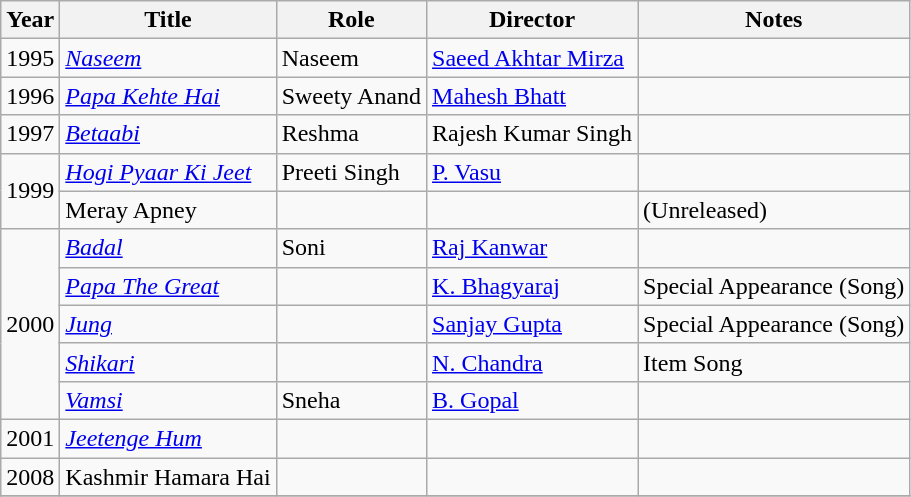<table class="wikitable plainrowheaders sortable">
<tr>
<th scope="col">Year</th>
<th scope="col">Title</th>
<th scope="col">Role</th>
<th>Director</th>
<th scope="col" class="unsortable">Notes</th>
</tr>
<tr>
<td>1995</td>
<td><em><a href='#'>Naseem</a></em></td>
<td>Naseem</td>
<td><a href='#'>Saeed Akhtar Mirza</a></td>
<td></td>
</tr>
<tr>
<td>1996</td>
<td><em><a href='#'>Papa Kehte Hai</a></em></td>
<td>Sweety Anand</td>
<td><a href='#'>Mahesh Bhatt</a></td>
<td></td>
</tr>
<tr>
<td>1997</td>
<td><em><a href='#'>Betaabi</a></em></td>
<td>Reshma</td>
<td>Rajesh Kumar Singh</td>
<td></td>
</tr>
<tr>
<td rowspan=2>1999</td>
<td><em><a href='#'>Hogi Pyaar Ki Jeet</a></em></td>
<td>Preeti Singh</td>
<td><a href='#'>P. Vasu</a></td>
<td></td>
</tr>
<tr>
<td>Meray Apney</td>
<td></td>
<td></td>
<td>(Unreleased)</td>
</tr>
<tr>
<td rowspan=5>2000</td>
<td><em><a href='#'>Badal</a></em></td>
<td>Soni</td>
<td><a href='#'>Raj Kanwar</a></td>
<td></td>
</tr>
<tr>
<td><em><a href='#'>Papa The Great</a></em></td>
<td></td>
<td><a href='#'>K. Bhagyaraj</a></td>
<td>Special Appearance (Song)</td>
</tr>
<tr>
<td><em> <a href='#'>Jung</a></em></td>
<td></td>
<td><a href='#'>Sanjay Gupta</a></td>
<td>Special Appearance (Song)</td>
</tr>
<tr>
<td><em><a href='#'>Shikari</a></em></td>
<td></td>
<td><a href='#'>N. Chandra</a></td>
<td>Item Song</td>
</tr>
<tr>
<td><em><a href='#'>Vamsi</a></em></td>
<td>Sneha</td>
<td><a href='#'>B. Gopal</a></td>
<td></td>
</tr>
<tr>
<td>2001</td>
<td><em><a href='#'>Jeetenge Hum</a></em></td>
<td></td>
<td></td>
<td></td>
</tr>
<tr>
<td>2008</td>
<td>Kashmir Hamara Hai</td>
<td></td>
<td></td>
<td></td>
</tr>
<tr>
</tr>
</table>
